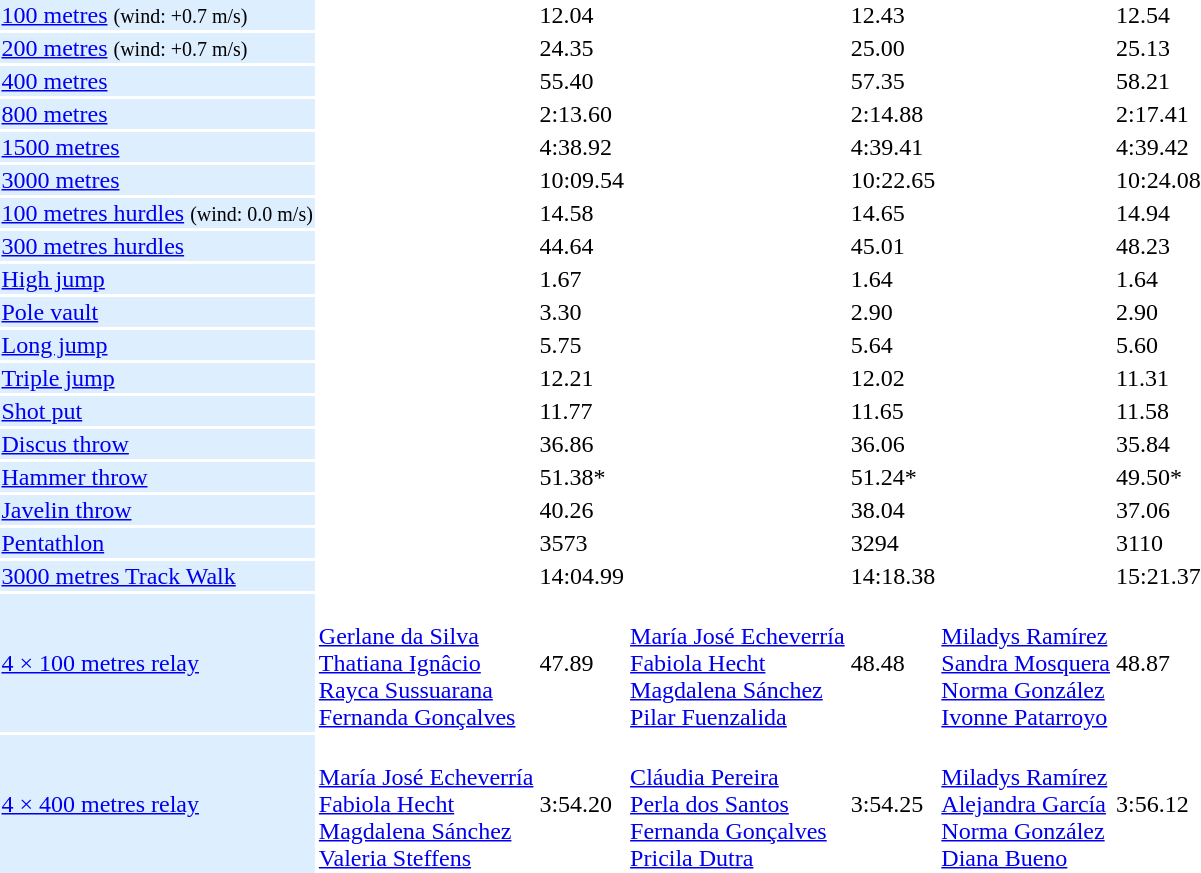<table>
<tr>
<td bgcolor = DDEEFF><a href='#'>100 metres</a> <small>(wind: +0.7 m/s)</small></td>
<td></td>
<td>12.04</td>
<td></td>
<td>12.43</td>
<td></td>
<td>12.54</td>
</tr>
<tr>
<td bgcolor = DDEEFF><a href='#'>200 metres</a> <small>(wind: +0.7 m/s)</small></td>
<td></td>
<td>24.35</td>
<td></td>
<td>25.00</td>
<td></td>
<td>25.13</td>
</tr>
<tr>
<td bgcolor = DDEEFF><a href='#'>400 metres</a></td>
<td></td>
<td>55.40</td>
<td></td>
<td>57.35</td>
<td></td>
<td>58.21</td>
</tr>
<tr>
<td bgcolor = DDEEFF><a href='#'>800 metres</a></td>
<td></td>
<td>2:13.60</td>
<td></td>
<td>2:14.88</td>
<td></td>
<td>2:17.41</td>
</tr>
<tr>
<td bgcolor = DDEEFF><a href='#'>1500 metres</a></td>
<td></td>
<td>4:38.92</td>
<td></td>
<td>4:39.41</td>
<td></td>
<td>4:39.42</td>
</tr>
<tr>
<td bgcolor = DDEEFF><a href='#'>3000 metres</a></td>
<td></td>
<td>10:09.54</td>
<td></td>
<td>10:22.65</td>
<td></td>
<td>10:24.08</td>
</tr>
<tr>
<td bgcolor = DDEEFF><a href='#'>100 metres hurdles</a> <small>(wind: 0.0 m/s)</small></td>
<td></td>
<td>14.58</td>
<td></td>
<td>14.65</td>
<td></td>
<td>14.94</td>
</tr>
<tr>
<td bgcolor = DDEEFF><a href='#'>300 metres hurdles</a></td>
<td></td>
<td>44.64</td>
<td></td>
<td>45.01</td>
<td></td>
<td>48.23</td>
</tr>
<tr>
<td bgcolor = DDEEFF><a href='#'>High jump</a></td>
<td></td>
<td>1.67</td>
<td></td>
<td>1.64</td>
<td></td>
<td>1.64</td>
</tr>
<tr>
<td bgcolor = DDEEFF><a href='#'>Pole vault</a></td>
<td></td>
<td>3.30</td>
<td></td>
<td>2.90</td>
<td></td>
<td>2.90</td>
</tr>
<tr>
<td bgcolor = DDEEFF><a href='#'>Long jump</a></td>
<td></td>
<td>5.75</td>
<td></td>
<td>5.64</td>
<td></td>
<td>5.60</td>
</tr>
<tr>
<td bgcolor = DDEEFF><a href='#'>Triple jump</a></td>
<td></td>
<td>12.21</td>
<td></td>
<td>12.02</td>
<td></td>
<td>11.31</td>
</tr>
<tr>
<td bgcolor = DDEEFF><a href='#'>Shot put</a></td>
<td></td>
<td>11.77</td>
<td></td>
<td>11.65</td>
<td></td>
<td>11.58</td>
</tr>
<tr>
<td bgcolor = DDEEFF><a href='#'>Discus throw</a></td>
<td></td>
<td>36.86</td>
<td></td>
<td>36.06</td>
<td></td>
<td>35.84</td>
</tr>
<tr>
<td bgcolor = DDEEFF><a href='#'>Hammer throw</a></td>
<td></td>
<td>51.38*</td>
<td></td>
<td>51.24*</td>
<td></td>
<td>49.50*</td>
</tr>
<tr>
<td bgcolor = DDEEFF><a href='#'>Javelin throw</a></td>
<td></td>
<td>40.26</td>
<td></td>
<td>38.04</td>
<td></td>
<td>37.06</td>
</tr>
<tr>
<td bgcolor = DDEEFF><a href='#'>Pentathlon</a></td>
<td></td>
<td>3573</td>
<td></td>
<td>3294</td>
<td></td>
<td>3110</td>
</tr>
<tr>
<td bgcolor = DDEEFF><a href='#'>3000 metres Track Walk</a></td>
<td></td>
<td>14:04.99</td>
<td></td>
<td>14:18.38</td>
<td></td>
<td>15:21.37</td>
</tr>
<tr>
<td bgcolor = DDEEFF><a href='#'>4 × 100 metres relay</a></td>
<td> <br> <a href='#'>Gerlane da Silva</a> <br> <a href='#'>Thatiana Ignâcio</a> <br> <a href='#'>Rayca Sussuarana</a> <br> <a href='#'>Fernanda Gonçalves</a></td>
<td>47.89</td>
<td> <br> <a href='#'>María José Echeverría</a> <br> <a href='#'>Fabiola Hecht</a> <br> <a href='#'>Magdalena Sánchez</a> <br> <a href='#'>Pilar Fuenzalida</a></td>
<td>48.48</td>
<td> <br> <a href='#'>Miladys Ramírez</a> <br> <a href='#'>Sandra Mosquera</a> <br> <a href='#'>Norma González</a> <br> <a href='#'>Ivonne Patarroyo</a></td>
<td>48.87</td>
</tr>
<tr>
<td bgcolor = DDEEFF><a href='#'>4 × 400 metres relay</a></td>
<td>  <br> <a href='#'>María José Echeverría</a> <br> <a href='#'>Fabiola Hecht</a> <br> <a href='#'>Magdalena Sánchez</a> <br> <a href='#'>Valeria Steffens</a></td>
<td>3:54.20</td>
<td> <br> <a href='#'>Cláudia Pereira</a> <br> <a href='#'>Perla dos Santos</a> <br> <a href='#'>Fernanda Gonçalves</a> <br> <a href='#'>Pricila Dutra</a></td>
<td>3:54.25</td>
<td> <br> <a href='#'>Miladys Ramírez</a> <br> <a href='#'>Alejandra García</a> <br> <a href='#'>Norma González</a> <br> <a href='#'>Diana Bueno</a></td>
<td>3:56.12</td>
</tr>
</table>
